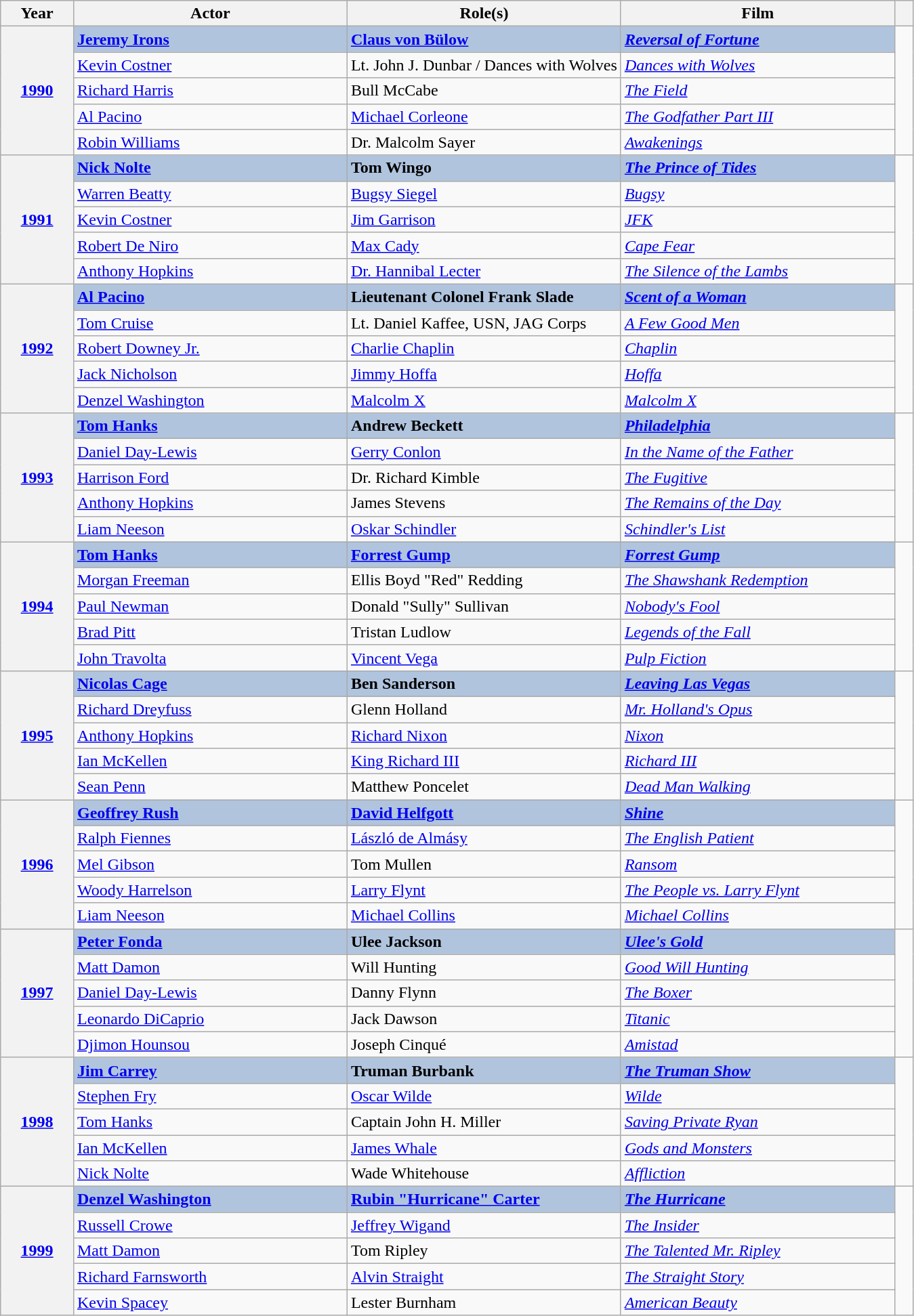<table class="wikitable sortable">
<tr>
<th scope="col" style="width:8%;">Year</th>
<th scope="col" style="width:30%;">Actor</th>
<th scope="col" style="width:30%;">Role(s)</th>
<th scope="col" style="width:30%;">Film</th>
<th scope="col" style="width:2%;" class="unsortable"></th>
</tr>
<tr>
<th rowspan="5" style="text-align:center;"><a href='#'>1990</a></th>
<td style="background:#B0C4DE;"><strong><a href='#'>Jeremy Irons</a></strong></td>
<td style="background:#B0C4DE;"><strong><a href='#'>Claus von Bülow</a></strong></td>
<td style="background:#B0C4DE;"><strong><em><a href='#'>Reversal of Fortune</a></em></strong></td>
<td rowspan=5></td>
</tr>
<tr>
<td><a href='#'>Kevin Costner</a></td>
<td>Lt. John J. Dunbar / Dances with Wolves</td>
<td><em><a href='#'>Dances with Wolves</a></em></td>
</tr>
<tr>
<td><a href='#'>Richard Harris</a></td>
<td>Bull McCabe</td>
<td><em><a href='#'>The Field</a></em></td>
</tr>
<tr>
<td><a href='#'>Al Pacino</a></td>
<td><a href='#'>Michael Corleone</a></td>
<td><em><a href='#'>The Godfather Part III</a></em></td>
</tr>
<tr>
<td><a href='#'>Robin Williams</a></td>
<td>Dr. Malcolm Sayer</td>
<td><em><a href='#'>Awakenings</a></em></td>
</tr>
<tr>
<th rowspan="5" style="text-align:center;"><a href='#'>1991</a></th>
<td style="background:#B0C4DE;"><strong><a href='#'>Nick Nolte</a></strong></td>
<td style="background:#B0C4DE;"><strong>Tom Wingo</strong></td>
<td style="background:#B0C4DE;"><strong><em><a href='#'>The Prince of Tides</a></em></strong></td>
<td rowspan=5></td>
</tr>
<tr>
<td><a href='#'>Warren Beatty</a></td>
<td><a href='#'>Bugsy Siegel</a></td>
<td><em><a href='#'>Bugsy</a></em></td>
</tr>
<tr>
<td><a href='#'>Kevin Costner</a></td>
<td><a href='#'>Jim Garrison</a></td>
<td><em><a href='#'>JFK</a></em></td>
</tr>
<tr>
<td><a href='#'>Robert De Niro</a></td>
<td><a href='#'>Max Cady</a></td>
<td><em><a href='#'>Cape Fear</a></em></td>
</tr>
<tr>
<td><a href='#'>Anthony Hopkins</a></td>
<td><a href='#'>Dr. Hannibal Lecter</a></td>
<td><em><a href='#'>The Silence of the Lambs</a></em></td>
</tr>
<tr>
<th rowspan="5" style="text-align:center;"><a href='#'>1992</a></th>
<td style="background:#B0C4DE;"><strong><a href='#'>Al Pacino</a></strong></td>
<td style="background:#B0C4DE;"><strong>Lieutenant Colonel Frank Slade</strong></td>
<td style="background:#B0C4DE;"><strong><em><a href='#'>Scent of a Woman</a></em></strong></td>
<td rowspan=5></td>
</tr>
<tr>
<td><a href='#'>Tom Cruise</a></td>
<td>Lt. Daniel Kaffee, USN, JAG Corps</td>
<td><em><a href='#'>A Few Good Men</a></em></td>
</tr>
<tr>
<td><a href='#'>Robert Downey Jr.</a></td>
<td><a href='#'>Charlie Chaplin</a></td>
<td><em><a href='#'>Chaplin</a></em></td>
</tr>
<tr>
<td><a href='#'>Jack Nicholson</a></td>
<td><a href='#'>Jimmy Hoffa</a></td>
<td><em><a href='#'>Hoffa</a></em></td>
</tr>
<tr>
<td><a href='#'>Denzel Washington</a></td>
<td><a href='#'>Malcolm X</a></td>
<td><em><a href='#'>Malcolm X</a></em></td>
</tr>
<tr>
<th rowspan="5" style="text-align:center;"><a href='#'>1993</a></th>
<td style="background:#B0C4DE;"><strong><a href='#'>Tom Hanks</a></strong></td>
<td style="background:#B0C4DE;"><strong>Andrew Beckett</strong></td>
<td style="background:#B0C4DE;"><strong><em><a href='#'>Philadelphia</a></em></strong></td>
<td rowspan=5></td>
</tr>
<tr>
<td><a href='#'>Daniel Day-Lewis</a></td>
<td><a href='#'>Gerry Conlon</a></td>
<td><em><a href='#'>In the Name of the Father</a></em></td>
</tr>
<tr>
<td><a href='#'>Harrison Ford</a></td>
<td>Dr. Richard Kimble</td>
<td><em><a href='#'>The Fugitive</a></em></td>
</tr>
<tr>
<td><a href='#'>Anthony Hopkins</a></td>
<td>James Stevens</td>
<td><em><a href='#'>The Remains of the Day</a></em></td>
</tr>
<tr>
<td><a href='#'>Liam Neeson</a></td>
<td><a href='#'>Oskar Schindler</a></td>
<td><em><a href='#'>Schindler's List</a></em></td>
</tr>
<tr>
<th rowspan="5" style="text-align:center;"><a href='#'>1994</a></th>
<td style="background:#B0C4DE;"><strong><a href='#'>Tom Hanks</a></strong></td>
<td style="background:#B0C4DE;"><strong><a href='#'>Forrest Gump</a></strong></td>
<td style="background:#B0C4DE;"><strong><em><a href='#'>Forrest Gump</a></em></strong></td>
<td rowspan=5></td>
</tr>
<tr>
<td><a href='#'>Morgan Freeman</a></td>
<td>Ellis Boyd "Red" Redding</td>
<td><em><a href='#'>The Shawshank Redemption</a></em></td>
</tr>
<tr>
<td><a href='#'>Paul Newman</a></td>
<td>Donald "Sully" Sullivan</td>
<td><em><a href='#'>Nobody's Fool</a></em></td>
</tr>
<tr>
<td><a href='#'>Brad Pitt</a></td>
<td>Tristan Ludlow</td>
<td><em><a href='#'>Legends of the Fall</a></em></td>
</tr>
<tr>
<td><a href='#'>John Travolta</a></td>
<td><a href='#'>Vincent Vega</a></td>
<td><em><a href='#'>Pulp Fiction</a></em></td>
</tr>
<tr>
<th rowspan="5" style="text-align:center;"><a href='#'>1995</a></th>
<td style="background:#B0C4DE;"><strong><a href='#'>Nicolas Cage</a></strong></td>
<td style="background:#B0C4DE;"><strong>Ben Sanderson</strong></td>
<td style="background:#B0C4DE;"><strong><em><a href='#'>Leaving Las Vegas</a></em></strong></td>
<td rowspan=5></td>
</tr>
<tr>
<td><a href='#'>Richard Dreyfuss</a></td>
<td>Glenn Holland</td>
<td><em><a href='#'>Mr. Holland's Opus</a></em></td>
</tr>
<tr>
<td><a href='#'>Anthony Hopkins</a></td>
<td><a href='#'>Richard Nixon</a></td>
<td><em><a href='#'>Nixon</a></em></td>
</tr>
<tr>
<td><a href='#'>Ian McKellen</a></td>
<td><a href='#'>King Richard III</a></td>
<td><em><a href='#'>Richard III</a></em></td>
</tr>
<tr>
<td><a href='#'>Sean Penn</a></td>
<td>Matthew Poncelet</td>
<td><em><a href='#'>Dead Man Walking</a></em></td>
</tr>
<tr>
<th rowspan="5" style="text-align:center;"><a href='#'>1996</a></th>
<td style="background:#B0C4DE;"><strong><a href='#'>Geoffrey Rush</a></strong></td>
<td style="background:#B0C4DE;"><strong><a href='#'>David Helfgott</a></strong></td>
<td style="background:#B0C4DE;"><strong><em><a href='#'>Shine</a></em></strong></td>
<td rowspan=5></td>
</tr>
<tr>
<td><a href='#'>Ralph Fiennes</a></td>
<td><a href='#'>László de Almásy</a></td>
<td><em><a href='#'>The English Patient</a></em></td>
</tr>
<tr>
<td><a href='#'>Mel Gibson</a></td>
<td>Tom Mullen</td>
<td><em><a href='#'>Ransom</a></em></td>
</tr>
<tr>
<td><a href='#'>Woody Harrelson</a></td>
<td><a href='#'>Larry Flynt</a></td>
<td><em><a href='#'>The People vs. Larry Flynt</a></em></td>
</tr>
<tr>
<td><a href='#'>Liam Neeson</a></td>
<td><a href='#'>Michael Collins</a></td>
<td><em><a href='#'>Michael Collins</a></em></td>
</tr>
<tr>
<th rowspan="5" style="text-align:center;"><a href='#'>1997</a></th>
<td style="background:#B0C4DE;"><strong><a href='#'>Peter Fonda</a></strong></td>
<td style="background:#B0C4DE;"><strong>Ulee Jackson</strong></td>
<td style="background:#B0C4DE;"><strong><em><a href='#'>Ulee's Gold</a></em></strong></td>
<td rowspan=5></td>
</tr>
<tr>
<td><a href='#'>Matt Damon</a></td>
<td>Will Hunting</td>
<td><em><a href='#'>Good Will Hunting</a></em></td>
</tr>
<tr>
<td><a href='#'>Daniel Day-Lewis</a></td>
<td>Danny Flynn</td>
<td><em><a href='#'>The Boxer</a></em></td>
</tr>
<tr>
<td><a href='#'>Leonardo DiCaprio</a></td>
<td>Jack Dawson</td>
<td><em><a href='#'>Titanic</a></em></td>
</tr>
<tr>
<td><a href='#'>Djimon Hounsou</a></td>
<td>Joseph Cinqué</td>
<td><em><a href='#'>Amistad</a></em></td>
</tr>
<tr>
<th rowspan="5" style="text-align:center;"><a href='#'>1998</a></th>
<td style="background:#B0C4DE;"><strong><a href='#'>Jim Carrey</a></strong></td>
<td style="background:#B0C4DE;"><strong>Truman Burbank</strong></td>
<td style="background:#B0C4DE;"><strong><em><a href='#'>The Truman Show</a></em></strong></td>
<td rowspan=5></td>
</tr>
<tr>
<td><a href='#'>Stephen Fry</a></td>
<td><a href='#'>Oscar Wilde</a></td>
<td><em><a href='#'>Wilde</a></em></td>
</tr>
<tr>
<td><a href='#'>Tom Hanks</a></td>
<td>Captain John H. Miller</td>
<td><em><a href='#'>Saving Private Ryan</a></em></td>
</tr>
<tr>
<td><a href='#'>Ian McKellen</a></td>
<td><a href='#'>James Whale</a></td>
<td><em><a href='#'>Gods and Monsters</a></em></td>
</tr>
<tr>
<td><a href='#'>Nick Nolte</a></td>
<td>Wade Whitehouse</td>
<td><em><a href='#'>Affliction</a></em></td>
</tr>
<tr>
<th rowspan="5" style="text-align:center;"><a href='#'>1999</a></th>
<td style="background:#B0C4DE;"><strong><a href='#'>Denzel Washington</a></strong></td>
<td style="background:#B0C4DE;"><strong><a href='#'>Rubin "Hurricane" Carter</a></strong></td>
<td style="background:#B0C4DE;"><strong><em><a href='#'>The Hurricane</a></em></strong></td>
<td rowspan=5></td>
</tr>
<tr>
<td><a href='#'>Russell Crowe</a></td>
<td><a href='#'>Jeffrey Wigand</a></td>
<td><em><a href='#'>The Insider</a></em></td>
</tr>
<tr>
<td><a href='#'>Matt Damon</a></td>
<td>Tom Ripley</td>
<td><em><a href='#'>The Talented Mr. Ripley</a></em></td>
</tr>
<tr>
<td><a href='#'>Richard Farnsworth</a></td>
<td><a href='#'>Alvin Straight</a></td>
<td><em><a href='#'>The Straight Story</a></em></td>
</tr>
<tr>
<td><a href='#'>Kevin Spacey</a></td>
<td>Lester Burnham</td>
<td><em><a href='#'>American Beauty</a></em></td>
</tr>
</table>
